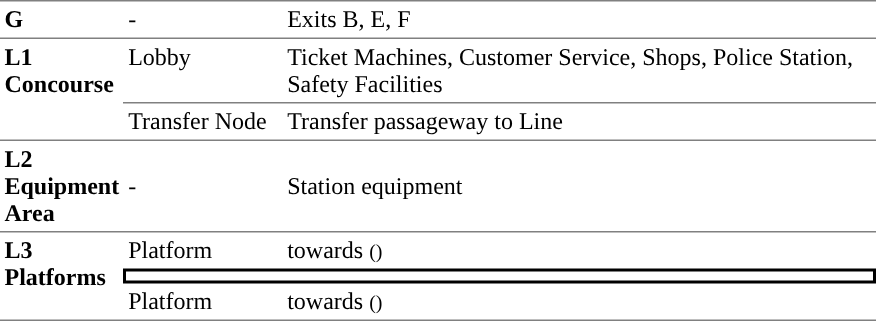<table table border=0 cellspacing=0 cellpadding=3>
<tr>
<td style="vertical-align:top; border-bottom:solid 0 gray; border-top:solid 1px gray; width:50px;"><strong>G</strong></td>
<td style="vertical-align:top; border-bottom:solid 0 gray; border-top:solid 1px gray; width:100px;">-</td>
<td style="vertical-align:top; border-bottom:solid 0 gray; border-top:solid 1px gray; width:390px;">Exits B, E, F</td>
</tr>
<tr style="vertical-align:top;">
<td style="border-bottom:solid 0 gray; border-top:solid 1px gray;" rowspan=2><strong>L1<br>Concourse</strong></td>
<td style="border-bottom:solid 0 gray; border-top:solid 1px gray;">Lobby</td>
<td style="border-bottom:solid 0 gray; border-top:solid 1px gray;">Ticket Machines, Customer Service, Shops, Police Station, Safety Facilities</td>
</tr>
<tr>
<td style="border-bottom:solid 0 gray; border-top:solid 1px gray;">Transfer Node</td>
<td style="border-bottom:solid 0 gray; border-top:solid 1px gray;">Transfer passageway to Line </td>
</tr>
<tr>
<td style="border-top:solid 1px gray;"><strong>L2<br>Equipment Area</strong></td>
<td style=" border-top:solid 1px gray;">-</td>
<td style="border-top:solid 1px gray;">Station equipment</td>
</tr>
<tr>
<td style="vertical-align:top; border-bottom:solid 1px gray; border-top:solid 1px gray; width:50px;" rowspan="3"><strong>L3<br>Platforms</strong></td>
<td style="border-top:solid 1px gray;">Platform </td>
<td style="border-top:solid 1px gray;">  towards  <small>()</small></td>
</tr>
<tr>
<td style="border-top:solid 2px black;border-right:solid 2px black;border-left:solid 2px black;border-bottom:solid 2px black;text-align:center;" colspan=2></td>
</tr>
<tr>
<td style="border-bottom:solid 1px gray;">Platform </td>
<td style="border-bottom:solid 1px gray;"> towards  <small>()</small> </td>
</tr>
</table>
